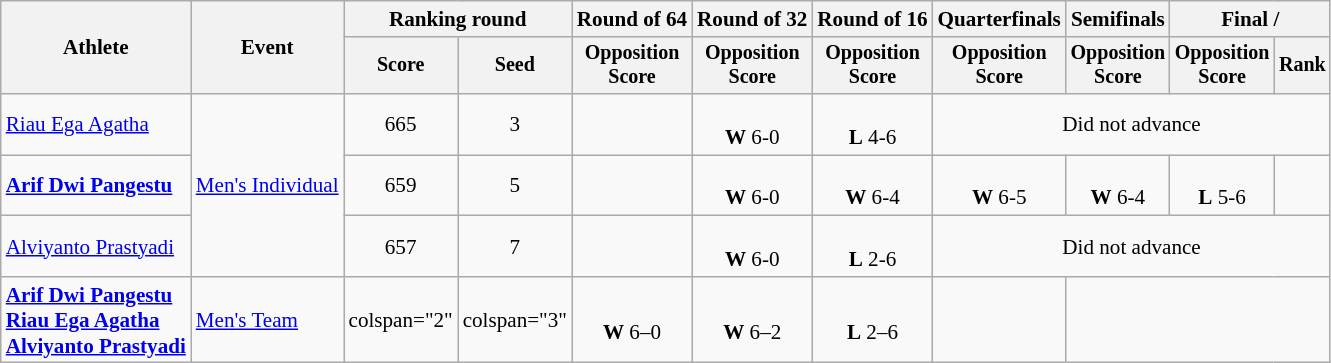<table class=wikitable style=font-size:88%;text-align:center>
<tr>
<th rowspan=2>Athlete</th>
<th rowspan=2>Event</th>
<th colspan=2>Ranking round</th>
<th>Round of 64</th>
<th>Round of 32</th>
<th>Round of 16</th>
<th>Quarterfinals</th>
<th>Semifinals</th>
<th colspan=2>Final / </th>
</tr>
<tr style=font-size:95%>
<th>Score</th>
<th>Seed</th>
<th>Opposition<br>Score</th>
<th>Opposition<br>Score</th>
<th>Opposition<br>Score</th>
<th>Opposition<br>Score</th>
<th>Opposition<br>Score</th>
<th>Opposition<br>Score</th>
<th>Rank</th>
</tr>
<tr>
<td align=left><a href='#'>Riau Ega Agatha</a></td>
<td align=left rowspan=3><a href='#'>Men's Individual</a></td>
<td>665</td>
<td>3</td>
<td></td>
<td><br><strong>W</strong> 6-0</td>
<td><br><strong>L</strong> 4-6</td>
<td colspan="5">Did not advance</td>
</tr>
<tr>
<td align=left><strong><a href='#'>Arif Dwi Pangestu</a></strong></td>
<td>659</td>
<td>5</td>
<td></td>
<td><br><strong>W</strong> 6-0</td>
<td><br><strong>W</strong> 6-4</td>
<td><br><strong>W</strong> 6-5</td>
<td><br><strong>W</strong> 6-4</td>
<td><br><strong>L</strong> 5-6</td>
<td></td>
</tr>
<tr>
<td align=left><a href='#'>Alviyanto Prastyadi</a></td>
<td>657</td>
<td>7</td>
<td></td>
<td><br><strong>W</strong> 6-0</td>
<td><br><strong>L</strong> 2-6</td>
<td colspan="5">Did not advance</td>
</tr>
<tr>
<td align=left><strong><a href='#'>Arif Dwi Pangestu</a><br><a href='#'>Riau Ega Agatha</a><br><a href='#'>Alviyanto Prastyadi</a></strong></td>
<td align=left><a href='#'>Men's Team</a></td>
<td>colspan="2" </td>
<td>colspan="3" </td>
<td><br><strong>W</strong> 6–0</td>
<td><br><strong>W</strong> 6–2</td>
<td><br><strong>L</strong> 2–6</td>
<td></td>
</tr>
</table>
